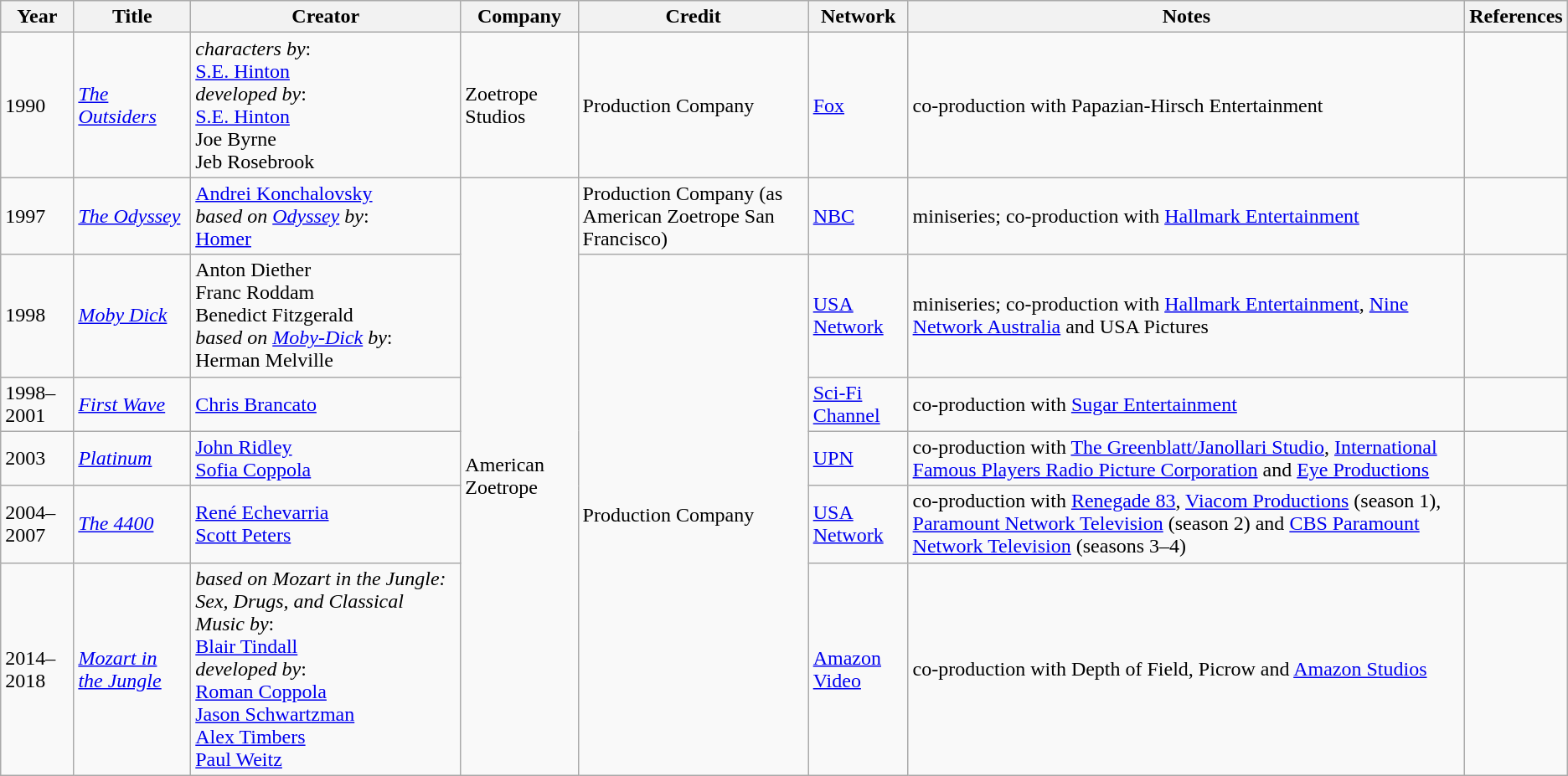<table class="wikitable sortable">
<tr>
<th>Year</th>
<th>Title</th>
<th>Creator</th>
<th>Company</th>
<th>Credit</th>
<th>Network</th>
<th>Notes</th>
<th>References</th>
</tr>
<tr>
<td>1990</td>
<td><em><a href='#'>The Outsiders</a></em></td>
<td><em>characters by</em>:<br><a href='#'>S.E. Hinton</a><br><em>developed by</em>:<br><a href='#'>S.E. Hinton</a><br>Joe Byrne<br>Jeb Rosebrook</td>
<td>Zoetrope Studios</td>
<td>Production Company</td>
<td><a href='#'>Fox</a></td>
<td>co-production with Papazian-Hirsch Entertainment</td>
<td></td>
</tr>
<tr>
<td>1997</td>
<td><em><a href='#'>The Odyssey</a></em></td>
<td><a href='#'>Andrei Konchalovsky</a><br><em>based on <a href='#'>Odyssey</a> by</em>:<br><a href='#'>Homer</a></td>
<td rowspan="6">American Zoetrope</td>
<td>Production Company (as American Zoetrope San Francisco)</td>
<td><a href='#'>NBC</a></td>
<td>miniseries; co-production with <a href='#'>Hallmark Entertainment</a></td>
<td></td>
</tr>
<tr>
<td>1998</td>
<td><em><a href='#'>Moby Dick</a></em></td>
<td>Anton Diether<br>Franc Roddam<br>Benedict Fitzgerald<br><em>based on <a href='#'>Moby-Dick</a> by</em>:<br>Herman Melville</td>
<td rowspan="5">Production Company</td>
<td><a href='#'>USA Network</a></td>
<td>miniseries; co-production with <a href='#'>Hallmark Entertainment</a>, <a href='#'>Nine Network Australia</a> and USA Pictures</td>
<td></td>
</tr>
<tr>
<td>1998–2001</td>
<td><em><a href='#'>First Wave</a></em></td>
<td><a href='#'>Chris Brancato</a></td>
<td><a href='#'>Sci-Fi Channel</a></td>
<td>co-production with <a href='#'>Sugar Entertainment</a></td>
<td></td>
</tr>
<tr>
<td>2003</td>
<td><em><a href='#'>Platinum</a></em></td>
<td><a href='#'>John Ridley</a><br><a href='#'>Sofia Coppola</a></td>
<td><a href='#'>UPN</a></td>
<td>co-production with <a href='#'>The Greenblatt/Janollari Studio</a>, <a href='#'>International Famous Players Radio Picture Corporation</a> and <a href='#'>Eye Productions</a></td>
<td></td>
</tr>
<tr>
<td>2004–2007</td>
<td><em><a href='#'>The 4400</a></em></td>
<td><a href='#'>René Echevarria</a><br><a href='#'>Scott Peters</a></td>
<td><a href='#'>USA Network</a></td>
<td>co-production with <a href='#'>Renegade 83</a>, <a href='#'>Viacom Productions</a> (season 1), <a href='#'>Paramount Network Television</a> (season 2) and <a href='#'>CBS Paramount Network Television</a> (seasons 3–4)</td>
<td></td>
</tr>
<tr>
<td>2014–2018</td>
<td><em><a href='#'>Mozart in the Jungle</a></em></td>
<td><em>based on Mozart in the Jungle: Sex, Drugs, and Classical Music by</em>:<br><a href='#'>Blair Tindall</a><br><em>developed by</em>:<br><a href='#'>Roman Coppola</a><br><a href='#'>Jason Schwartzman</a><br><a href='#'>Alex Timbers</a><br><a href='#'>Paul Weitz</a></td>
<td><a href='#'>Amazon Video</a></td>
<td>co-production with Depth of Field, Picrow and <a href='#'>Amazon Studios</a></td>
<td></td>
</tr>
</table>
